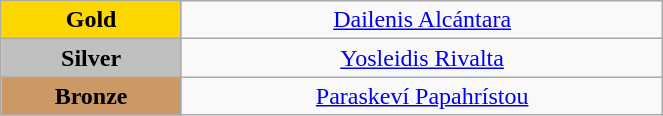<table class="wikitable" style="text-align:center; " width="35%">
<tr>
<td bgcolor="gold"><strong>Gold</strong></td>
<td><a href='#'>Dailenis Alcántara</a><br>  <small><em></em></small></td>
</tr>
<tr>
<td bgcolor="silver"><strong>Silver</strong></td>
<td><a href='#'>Yosleidis Rivalta</a><br>  <small><em></em></small></td>
</tr>
<tr>
<td bgcolor="CC9966"><strong>Bronze</strong></td>
<td><a href='#'>Paraskeví Papahrístou</a><br>  <small><em></em></small></td>
</tr>
</table>
